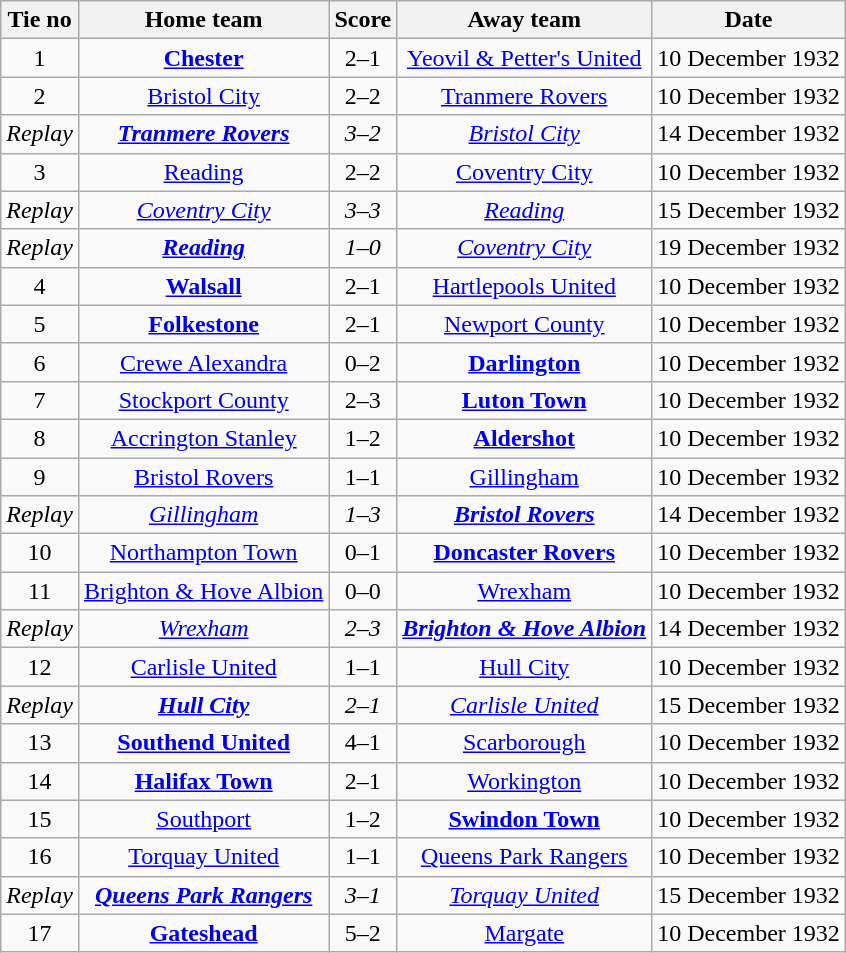<table class="wikitable" style="text-align: center">
<tr>
<th>Tie no</th>
<th>Home team</th>
<th>Score</th>
<th>Away team</th>
<th>Date</th>
</tr>
<tr>
<td>1</td>
<td><strong><a href='#'>Chester</a></strong></td>
<td>2–1</td>
<td><a href='#'>Yeovil & Petter's United</a></td>
<td>10 December 1932</td>
</tr>
<tr>
<td>2</td>
<td><a href='#'>Bristol City</a></td>
<td>2–2</td>
<td><a href='#'>Tranmere Rovers</a></td>
<td>10 December 1932</td>
</tr>
<tr>
<td><em>Replay</em></td>
<td><strong><em><a href='#'>Tranmere Rovers</a></em></strong></td>
<td><em>3–2</em></td>
<td><em><a href='#'>Bristol City</a></em></td>
<td>14 December 1932</td>
</tr>
<tr>
<td>3</td>
<td><a href='#'>Reading</a></td>
<td>2–2</td>
<td><a href='#'>Coventry City</a></td>
<td>10 December 1932</td>
</tr>
<tr>
<td><em>Replay</em></td>
<td><em><a href='#'>Coventry City</a></em></td>
<td><em>3–3</em></td>
<td><em><a href='#'>Reading</a></em></td>
<td>15 December 1932</td>
</tr>
<tr>
<td><em>Replay</em></td>
<td><strong><em><a href='#'>Reading</a></em></strong></td>
<td><em>1–0</em></td>
<td><em><a href='#'>Coventry City</a></em></td>
<td>19 December 1932</td>
</tr>
<tr>
<td>4</td>
<td><strong><a href='#'>Walsall</a></strong></td>
<td>2–1</td>
<td><a href='#'>Hartlepools United</a></td>
<td>10 December 1932</td>
</tr>
<tr>
<td>5</td>
<td><strong><a href='#'>Folkestone</a></strong></td>
<td>2–1</td>
<td><a href='#'>Newport County</a></td>
<td>10 December 1932</td>
</tr>
<tr>
<td>6</td>
<td><a href='#'>Crewe Alexandra</a></td>
<td>0–2</td>
<td><strong><a href='#'>Darlington</a></strong></td>
<td>10 December 1932</td>
</tr>
<tr>
<td>7</td>
<td><a href='#'>Stockport County</a></td>
<td>2–3</td>
<td><strong><a href='#'>Luton Town</a></strong></td>
<td>10 December 1932</td>
</tr>
<tr>
<td>8</td>
<td><a href='#'>Accrington Stanley</a></td>
<td>1–2</td>
<td><strong><a href='#'>Aldershot</a></strong></td>
<td>10 December 1932</td>
</tr>
<tr>
<td>9</td>
<td><a href='#'>Bristol Rovers</a></td>
<td>1–1</td>
<td><a href='#'>Gillingham</a></td>
<td>10 December 1932</td>
</tr>
<tr>
<td><em>Replay</em></td>
<td><em><a href='#'>Gillingham</a></em></td>
<td><em>1–3</em></td>
<td><strong><em><a href='#'>Bristol Rovers</a></em></strong></td>
<td>14 December 1932</td>
</tr>
<tr>
<td>10</td>
<td><a href='#'>Northampton Town</a></td>
<td>0–1</td>
<td><strong><a href='#'>Doncaster Rovers</a></strong></td>
<td>10 December 1932</td>
</tr>
<tr>
<td>11</td>
<td><a href='#'>Brighton & Hove Albion</a></td>
<td>0–0</td>
<td><a href='#'>Wrexham</a></td>
<td>10 December 1932</td>
</tr>
<tr>
<td><em>Replay</em></td>
<td><em><a href='#'>Wrexham</a></em></td>
<td><em>2–3</em></td>
<td><strong><em><a href='#'>Brighton & Hove Albion</a></em></strong></td>
<td>14 December 1932</td>
</tr>
<tr>
<td>12</td>
<td><a href='#'>Carlisle United</a></td>
<td>1–1</td>
<td><a href='#'>Hull City</a></td>
<td>10 December 1932</td>
</tr>
<tr>
<td><em>Replay</em></td>
<td><strong><em><a href='#'>Hull City</a></em></strong></td>
<td><em>2–1</em></td>
<td><em><a href='#'>Carlisle United</a></em></td>
<td>15 December 1932</td>
</tr>
<tr>
<td>13</td>
<td><strong><a href='#'>Southend United</a></strong></td>
<td>4–1</td>
<td><a href='#'>Scarborough</a></td>
<td>10 December 1932</td>
</tr>
<tr>
<td>14</td>
<td><strong><a href='#'>Halifax Town</a></strong></td>
<td>2–1</td>
<td><a href='#'>Workington</a></td>
<td>10 December 1932</td>
</tr>
<tr>
<td>15</td>
<td><a href='#'>Southport</a></td>
<td>1–2</td>
<td><strong><a href='#'>Swindon Town</a></strong></td>
<td>10 December 1932</td>
</tr>
<tr>
<td>16</td>
<td><a href='#'>Torquay United</a></td>
<td>1–1</td>
<td><a href='#'>Queens Park Rangers</a></td>
<td>10 December 1932</td>
</tr>
<tr>
<td><em>Replay</em></td>
<td><strong><em><a href='#'>Queens Park Rangers</a></em></strong></td>
<td><em>3–1</em></td>
<td><em><a href='#'>Torquay United</a></em></td>
<td>15 December 1932</td>
</tr>
<tr>
<td>17</td>
<td><strong><a href='#'>Gateshead</a></strong></td>
<td>5–2</td>
<td><a href='#'>Margate</a></td>
<td>10 December 1932</td>
</tr>
</table>
